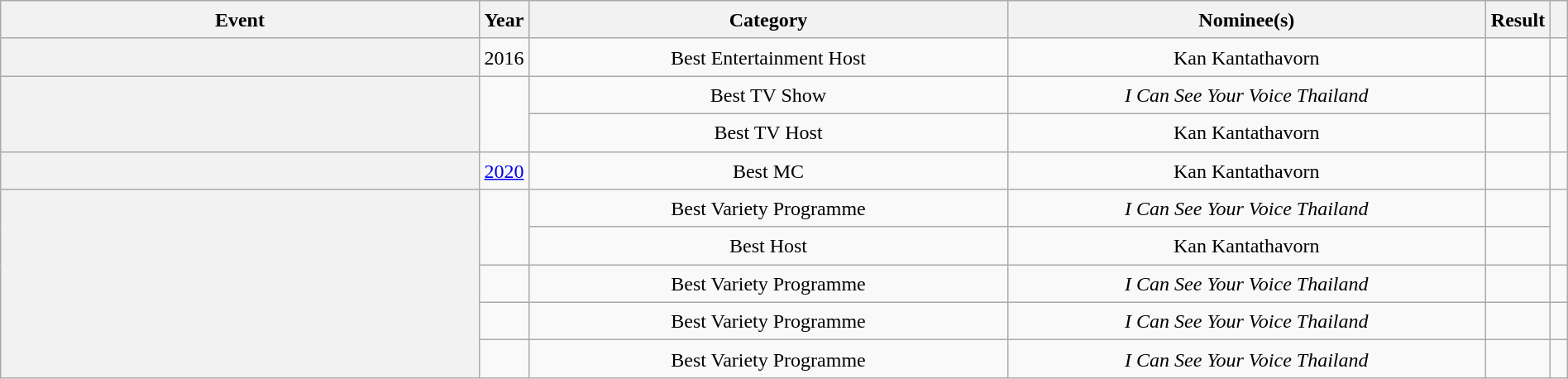<table class="wikitable sortable plainrowheaders" style="text-align:center; line-height:23px; width:100%;">
<tr>
<th class="unsortable" width=28%>Event</th>
<th width=01%>Year</th>
<th class="unsortable" width=28%>Category</th>
<th class="unsortable" width=28%>Nominee(s)</th>
<th class="unsortable" width=01%>Result</th>
<th class="unsortable" width=1%></th>
</tr>
<tr>
<th></th>
<td>2016</td>
<td>Best Entertainment Host</td>
<td>Kan Kantathavorn</td>
<td></td>
<td></td>
</tr>
<tr>
<th rowspan=2></th>
<td rowspan=2></td>
<td>Best TV Show</td>
<td><em>I Can See Your Voice Thailand</em></td>
<td></td>
<td rowspan=2></td>
</tr>
<tr>
<td>Best TV Host</td>
<td>Kan Kantathavorn</td>
<td></td>
</tr>
<tr>
<th></th>
<td><a href='#'>2020</a></td>
<td>Best MC</td>
<td>Kan Kantathavorn</td>
<td></td>
<td></td>
</tr>
<tr>
<th rowspan=5></th>
<td rowspan=2></td>
<td>Best Variety Programme</td>
<td><em>I Can See Your Voice Thailand</em></td>
<td></td>
<td rowspan=2></td>
</tr>
<tr>
<td>Best Host</td>
<td>Kan Kantathavorn</td>
<td></td>
</tr>
<tr>
<td></td>
<td>Best Variety Programme</td>
<td><em>I Can See Your Voice Thailand</em></td>
<td></td>
<td></td>
</tr>
<tr>
<td></td>
<td>Best Variety Programme</td>
<td><em>I Can See Your Voice Thailand</em></td>
<td></td>
<td></td>
</tr>
<tr>
<td></td>
<td>Best Variety Programme</td>
<td><em>I Can See Your Voice Thailand</em></td>
<td></td>
<td></td>
</tr>
</table>
